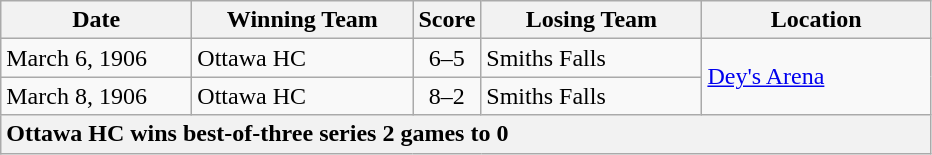<table class="wikitable">
<tr>
<th width="120">Date</th>
<th width="140">Winning Team</th>
<th width="5">Score</th>
<th width="140">Losing Team</th>
<th width="145">Location</th>
</tr>
<tr>
<td>March 6, 1906</td>
<td>Ottawa HC</td>
<td align="center">6–5</td>
<td>Smiths Falls</td>
<td rowspan="2"><a href='#'>Dey's Arena</a></td>
</tr>
<tr>
<td>March 8, 1906</td>
<td>Ottawa HC</td>
<td align="center">8–2</td>
<td>Smiths Falls</td>
</tr>
<tr>
<th colspan="5" style="text-align:left;">Ottawa HC wins best-of-three series 2 games to 0</th>
</tr>
</table>
